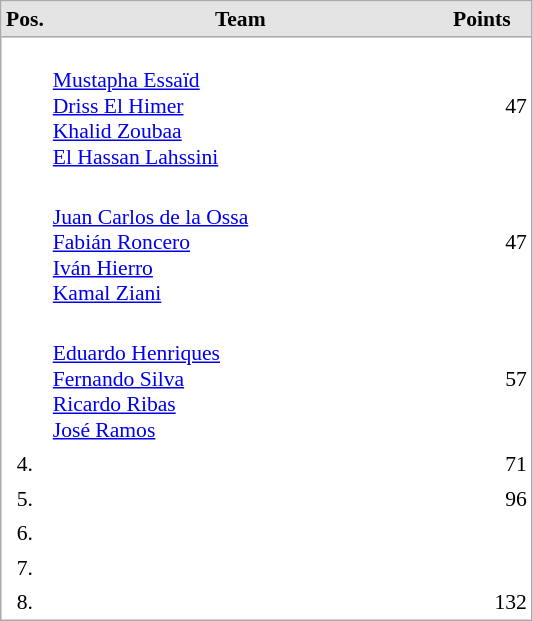<table cellspacing="0" cellpadding="3" style="border:1px solid #AAAAAA;font-size:90%">
<tr bgcolor="#E4E4E4">
<th style="border-bottom:1px solid #AAAAAA" width=10>Pos.</th>
<th style="border-bottom:1px solid #AAAAAA" width=250>Team</th>
<th style="border-bottom:1px solid #AAAAAA" width=60>Points</th>
</tr>
<tr align="center">
<td align="center" valign="top"></td>
<td align="left"> <br> <a href='#'>Mustapha Essaïd</a> <br> <a href='#'>Driss El Himer</a> <br> <a href='#'>Khalid Zoubaa</a> <br> <a href='#'>El Hassan Lahssini</a> <br></td>
<td align="right">47</td>
</tr>
<tr align="center">
<td align="center" valign="top"></td>
<td align="left"> <br> <a href='#'>Juan Carlos de la Ossa</a> <br> <a href='#'>Fabián Roncero</a> <br> <a href='#'>Iván Hierro</a> <br> <a href='#'>Kamal Ziani</a> <br></td>
<td align="right">47</td>
</tr>
<tr align="center">
<td align="center" valign="top"></td>
<td align="left"> <br> <a href='#'>Eduardo Henriques</a> <br> <a href='#'>Fernando Silva</a> <br> <a href='#'>Ricardo Ribas</a> <br> <a href='#'>José Ramos</a> <br></td>
<td align="right">57</td>
</tr>
<tr align="center">
<td align="center" valign="top">4.</td>
<td align="left"></td>
<td align="right">71</td>
</tr>
<tr align="center">
<td align="center" valign="top">5.</td>
<td align="left"></td>
<td align="right">96</td>
</tr>
<tr align="center">
<td align="center" valign="top">6.</td>
<td align="left"></td>
<td align="right"></td>
</tr>
<tr align="center">
<td align="center" valign="top">7.</td>
<td align="left"></td>
<td align="right"></td>
</tr>
<tr align="center">
<td align="center" valign="top">8.</td>
<td align="left"></td>
<td align="right">132</td>
</tr>
</table>
